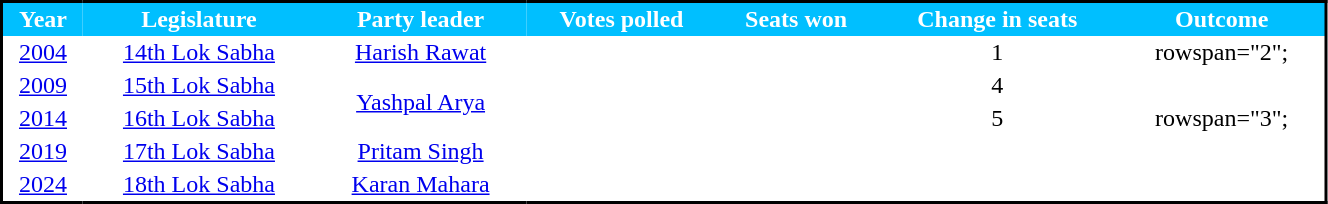<table class="sortable" cellspacing="0" cellpadding="2" style="border-collapse: collapse; border: 2px #000000 solid; font-size: x-big; width:70%; border:1">
<tr style="background-color:#00BFFF; color:white">
<th>Year</th>
<th>Legislature</th>
<th>Party leader</th>
<th>Votes polled</th>
<th>Seats won</th>
<th>Change in seats</th>
<th>Outcome</th>
</tr>
<tr style="text-align:center;">
<td><a href='#'>2004</a></td>
<td><a href='#'>14th Lok Sabha</a></td>
<td><a href='#'>Harish Rawat</a></td>
<td></td>
<td></td>
<td> 1</td>
<td>rowspan="2"; </td>
</tr>
<tr style="text-align:center;">
<td><a href='#'>2009</a></td>
<td><a href='#'>15th Lok Sabha</a></td>
<td rowspan="2"><a href='#'>Yashpal Arya</a></td>
<td></td>
<td></td>
<td> 4</td>
</tr>
<tr style="text-align:center;">
<td><a href='#'>2014</a></td>
<td><a href='#'>16th Lok Sabha</a></td>
<td></td>
<td></td>
<td> 5</td>
<td>rowspan="3"; </td>
</tr>
<tr style="text-align:center;">
<td><a href='#'>2019</a></td>
<td><a href='#'>17th Lok Sabha</a></td>
<td><a href='#'>Pritam Singh</a></td>
<td></td>
<td></td>
<td></td>
</tr>
<tr style="text-align:center;">
<td><a href='#'>2024</a></td>
<td><a href='#'>18th Lok Sabha</a></td>
<td><a href='#'>Karan Mahara</a></td>
<td></td>
<td></td>
<td></td>
</tr>
</table>
